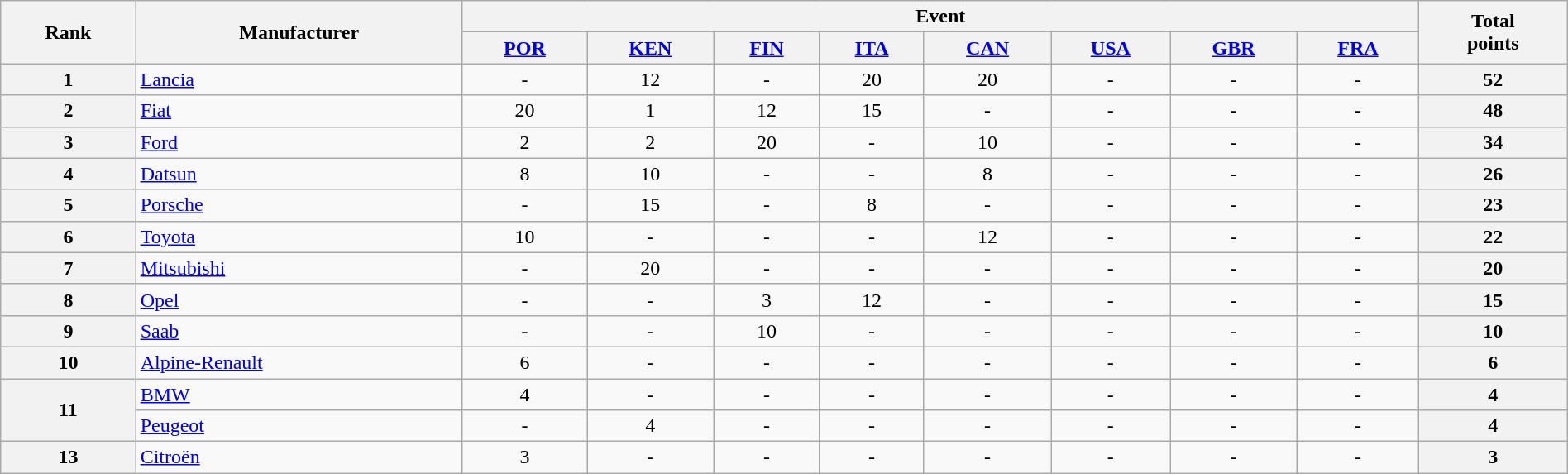<table class="wikitable" width="100%" style="text-align:center;">
<tr>
<th rowspan="2">Rank</th>
<th rowspan="2" style="width:16em">Manufacturer</th>
<th colspan="8">Event</th>
<th rowspan="2">Total<br>points</th>
</tr>
<tr valign="top">
<th><a href='#'>POR</a><br></th>
<th><a href='#'>KEN</a><br></th>
<th><a href='#'>FIN</a><br></th>
<th><a href='#'>ITA</a><br></th>
<th><a href='#'>CAN</a><br></th>
<th><a href='#'>USA</a><br></th>
<th><a href='#'>GBR</a><br></th>
<th><a href='#'>FRA</a><br></th>
</tr>
<tr>
<th>1</th>
<td align="left"> <a href='#'>Lancia</a></td>
<td>-</td>
<td>12</td>
<td>-</td>
<td>20</td>
<td>20</td>
<td>-</td>
<td>-</td>
<td>-</td>
<th>52</th>
</tr>
<tr>
<th>2</th>
<td align="left"> <a href='#'>Fiat</a></td>
<td>20</td>
<td>1</td>
<td>12</td>
<td>15</td>
<td>-</td>
<td>-</td>
<td>-</td>
<td>-</td>
<th>48</th>
</tr>
<tr>
<th>3</th>
<td align="left"> <a href='#'>Ford</a></td>
<td>2</td>
<td>2</td>
<td>20</td>
<td>-</td>
<td>10</td>
<td>-</td>
<td>-</td>
<td>-</td>
<th>34</th>
</tr>
<tr>
<th>4</th>
<td align="left"> <a href='#'>Datsun</a></td>
<td>8</td>
<td>10</td>
<td>-</td>
<td>-</td>
<td>8</td>
<td>-</td>
<td>-</td>
<td>-</td>
<th>26</th>
</tr>
<tr>
<th>5</th>
<td align="left"> <a href='#'>Porsche</a></td>
<td>-</td>
<td>15</td>
<td>-</td>
<td>8</td>
<td>-</td>
<td>-</td>
<td>-</td>
<td>-</td>
<th>23</th>
</tr>
<tr>
<th>6</th>
<td align="left"> <a href='#'>Toyota</a></td>
<td>10</td>
<td>-</td>
<td>-</td>
<td>-</td>
<td>12</td>
<td>-</td>
<td>-</td>
<td>-</td>
<th>22</th>
</tr>
<tr>
<th>7</th>
<td align="left"> <a href='#'>Mitsubishi</a></td>
<td>-</td>
<td>20</td>
<td>-</td>
<td>-</td>
<td>-</td>
<td>-</td>
<td>-</td>
<td>-</td>
<th>20</th>
</tr>
<tr>
<th>8</th>
<td align="left"> <a href='#'>Opel</a></td>
<td>-</td>
<td>-</td>
<td>3</td>
<td>12</td>
<td>-</td>
<td>-</td>
<td>-</td>
<td>-</td>
<th>15</th>
</tr>
<tr>
<th>9</th>
<td align="left"> <a href='#'>Saab</a></td>
<td>-</td>
<td>-</td>
<td>10</td>
<td>-</td>
<td>-</td>
<td>-</td>
<td>-</td>
<td>-</td>
<th>10</th>
</tr>
<tr>
<th>10</th>
<td align="left"> <a href='#'>Alpine-Renault</a></td>
<td>6</td>
<td>-</td>
<td>-</td>
<td>-</td>
<td>-</td>
<td>-</td>
<td>-</td>
<td>-</td>
<th>6</th>
</tr>
<tr>
<th rowspan="2">11</th>
<td align="left"> <a href='#'>BMW</a></td>
<td>4</td>
<td>-</td>
<td>-</td>
<td>-</td>
<td>-</td>
<td>-</td>
<td>-</td>
<td>-</td>
<th>4</th>
</tr>
<tr>
<td align="left"> <a href='#'>Peugeot</a></td>
<td>-</td>
<td>4</td>
<td>-</td>
<td>-</td>
<td>-</td>
<td>-</td>
<td>-</td>
<td>-</td>
<th>4</th>
</tr>
<tr>
<th rowspan="2">13</th>
<td align="left"> <a href='#'>Citroën</a></td>
<td>3</td>
<td>-</td>
<td>-</td>
<td>-</td>
<td>-</td>
<td>-</td>
<td>-</td>
<td>-</td>
<th>3</th>
</tr>
</table>
